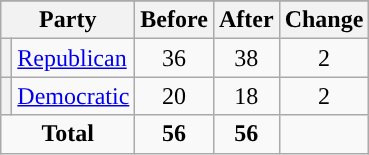<table class="wikitable" style="text-align:center;">
<tr>
</tr>
<tr>
<th colspan=2>Party</th>
<th>Before</th>
<th>After</th>
<th>Change</th>
</tr>
<tr>
<th style="background-color:"></th>
<td style="text-align:left;"><a href='#'>Republican</a></td>
<td>36</td>
<td>38</td>
<td> 2</td>
</tr>
<tr>
<th style="background-color:"></th>
<td style="text-align:left;"><a href='#'>Democratic</a></td>
<td>20</td>
<td>18</td>
<td> 2</td>
</tr>
<tr>
<td colspan=2><strong>Total</strong></td>
<td><strong>56</strong></td>
<td><strong>56</strong></td>
<td></td>
</tr>
</table>
